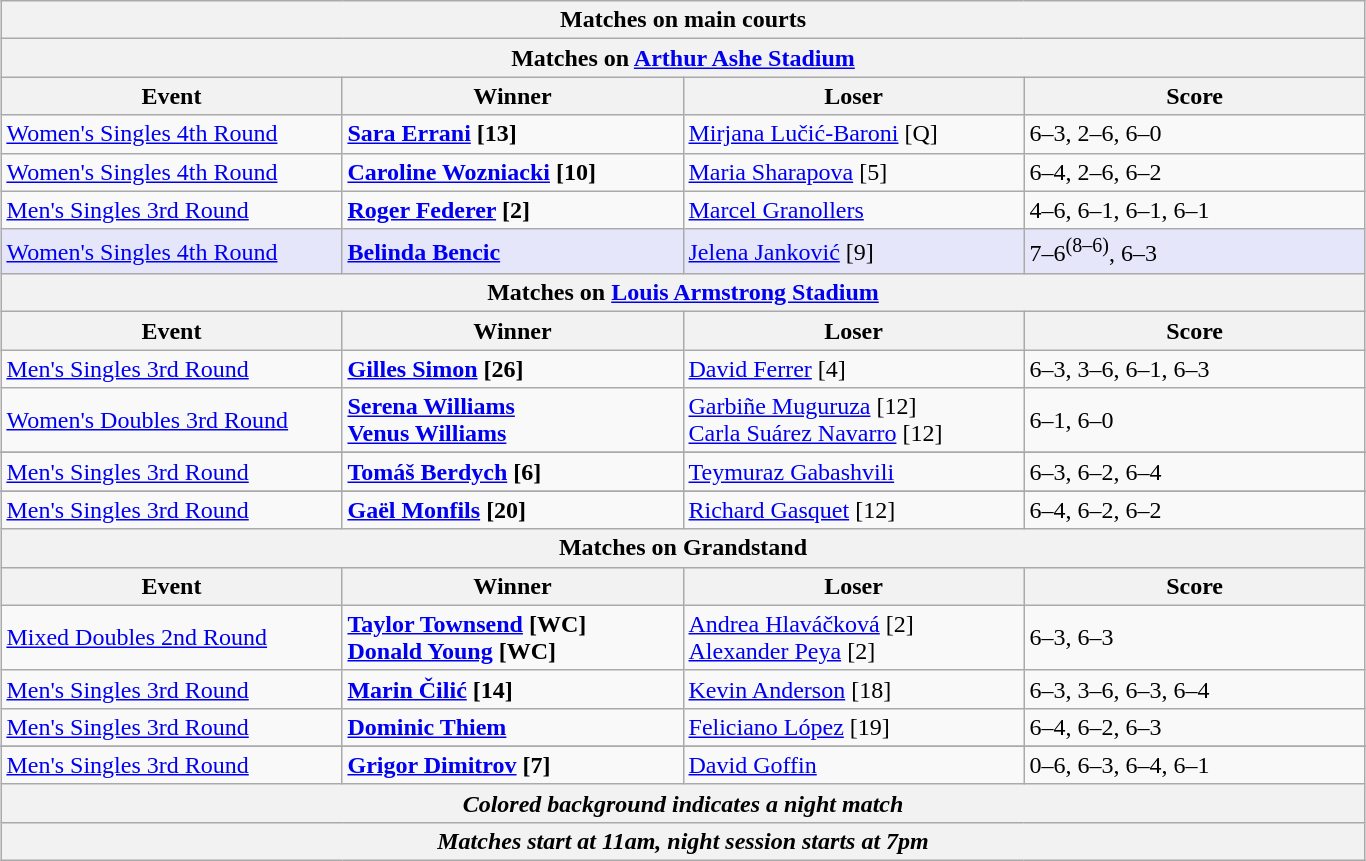<table class="wikitable collapsible uncollapsed" style="margin:auto;">
<tr>
<th colspan="4" style="white-space:nowrap;">Matches on main courts</th>
</tr>
<tr>
<th colspan="4"><strong>Matches on <a href='#'>Arthur Ashe Stadium</a></strong></th>
</tr>
<tr>
<th width=220>Event</th>
<th width=220>Winner</th>
<th width=220>Loser</th>
<th width=220>Score</th>
</tr>
<tr>
<td><a href='#'>Women's Singles 4th Round</a></td>
<td><strong> <a href='#'>Sara Errani</a> [13] </strong></td>
<td> <a href='#'>Mirjana Lučić-Baroni</a> [Q]</td>
<td>6–3, 2–6, 6–0</td>
</tr>
<tr>
<td><a href='#'>Women's Singles 4th Round</a></td>
<td><strong> <a href='#'>Caroline Wozniacki</a> [10]</strong></td>
<td> <a href='#'>Maria Sharapova</a> [5]</td>
<td>6–4, 2–6, 6–2</td>
</tr>
<tr -bgcolor=lavender>
<td><a href='#'>Men's Singles 3rd Round</a></td>
<td><strong> <a href='#'>Roger Federer</a> [2]</strong></td>
<td> <a href='#'>Marcel Granollers</a></td>
<td>4–6, 6–1, 6–1, 6–1</td>
</tr>
<tr bgcolor=lavender>
<td><a href='#'>Women's Singles 4th Round</a></td>
<td><strong> <a href='#'>Belinda Bencic</a></strong></td>
<td> <a href='#'>Jelena Janković</a> [9]</td>
<td>7–6<sup>(8–6)</sup>, 6–3</td>
</tr>
<tr>
<th colspan="4"><strong>Matches on <a href='#'>Louis Armstrong Stadium</a></strong></th>
</tr>
<tr>
<th width=220>Event</th>
<th width=220>Winner</th>
<th width=220>Loser</th>
<th width=220>Score</th>
</tr>
<tr>
<td><a href='#'>Men's Singles 3rd Round</a></td>
<td><strong> <a href='#'>Gilles Simon</a> [26]</strong></td>
<td> <a href='#'>David Ferrer</a> [4]</td>
<td>6–3, 3–6, 6–1, 6–3</td>
</tr>
<tr>
<td><a href='#'>Women's Doubles 3rd Round</a></td>
<td><strong> <a href='#'>Serena Williams</a> <br>  <a href='#'>Venus Williams</a></strong></td>
<td> <a href='#'>Garbiñe Muguruza</a> [12] <br>  <a href='#'>Carla Suárez Navarro</a> [12]</td>
<td>6–1, 6–0</td>
</tr>
<tr>
</tr>
<tr>
<td><a href='#'>Men's Singles 3rd Round</a></td>
<td><strong> <a href='#'>Tomáš Berdych</a> [6]</strong></td>
<td> <a href='#'>Teymuraz Gabashvili</a></td>
<td>6–3, 6–2, 6–4</td>
</tr>
<tr>
</tr>
<tr>
<td><a href='#'>Men's Singles 3rd Round</a></td>
<td><strong> <a href='#'>Gaël Monfils</a> [20]</strong></td>
<td> <a href='#'>Richard Gasquet</a> [12]</td>
<td>6–4, 6–2, 6–2</td>
</tr>
<tr>
<th colspan="4"><strong>Matches on Grandstand</strong></th>
</tr>
<tr>
<th width=220>Event</th>
<th width=220>Winner</th>
<th width=220>Loser</th>
<th width=220>Score</th>
</tr>
<tr>
<td><a href='#'>Mixed Doubles 2nd Round</a></td>
<td><strong> <a href='#'>Taylor Townsend</a> [WC] <br>  <a href='#'>Donald Young</a> [WC]</strong></td>
<td> <a href='#'>Andrea Hlaváčková</a> [2] <br>  <a href='#'>Alexander Peya</a> [2]</td>
<td>6–3, 6–3</td>
</tr>
<tr>
<td><a href='#'>Men's Singles 3rd Round</a></td>
<td><strong> <a href='#'>Marin Čilić</a> [14] </strong></td>
<td> <a href='#'>Kevin Anderson</a> [18]</td>
<td>6–3, 3–6, 6–3, 6–4</td>
</tr>
<tr>
<td><a href='#'>Men's Singles 3rd Round</a></td>
<td><strong> <a href='#'>Dominic Thiem</a></strong></td>
<td> <a href='#'>Feliciano López</a> [19]</td>
<td>6–4, 6–2, 6–3</td>
</tr>
<tr>
</tr>
<tr>
<td><a href='#'>Men's Singles 3rd Round</a></td>
<td><strong> <a href='#'>Grigor Dimitrov</a> [7] </strong></td>
<td> <a href='#'>David Goffin</a></td>
<td>0–6, 6–3, 6–4, 6–1</td>
</tr>
<tr>
<th colspan=4><em>Colored background indicates a night match</em></th>
</tr>
<tr>
<th colspan=4><em>Matches start at 11am, night session starts at 7pm</em></th>
</tr>
</table>
